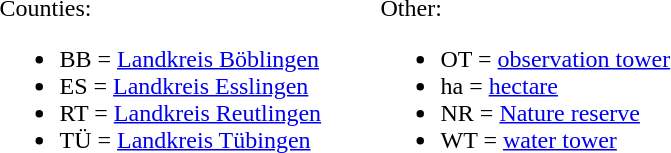<table>
<tr>
<td width="250" valign="top"><br>Counties:<ul><li>BB = <a href='#'>Landkreis Böblingen</a></li><li>ES = <a href='#'>Landkreis Esslingen</a></li><li>RT = <a href='#'>Landkreis Reutlingen</a></li><li>TÜ = <a href='#'>Landkreis Tübingen</a></li></ul></td>
<td width="250" valign="top"><br>Other:<ul><li>OT = <a href='#'>observation tower</a></li><li>ha = <a href='#'>hectare</a></li><li>NR = <a href='#'>Nature reserve</a></li><li>WT = <a href='#'>water tower</a></li></ul></td>
</tr>
</table>
